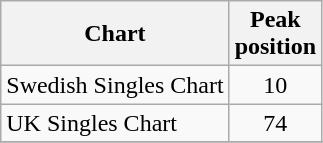<table class="wikitable sortable">
<tr>
<th align="left">Chart</th>
<th align="center">Peak<br>position</th>
</tr>
<tr>
<td align="left">Swedish Singles Chart</td>
<td align="center">10</td>
</tr>
<tr>
<td align="left">UK Singles Chart</td>
<td align="center">74</td>
</tr>
<tr>
</tr>
</table>
